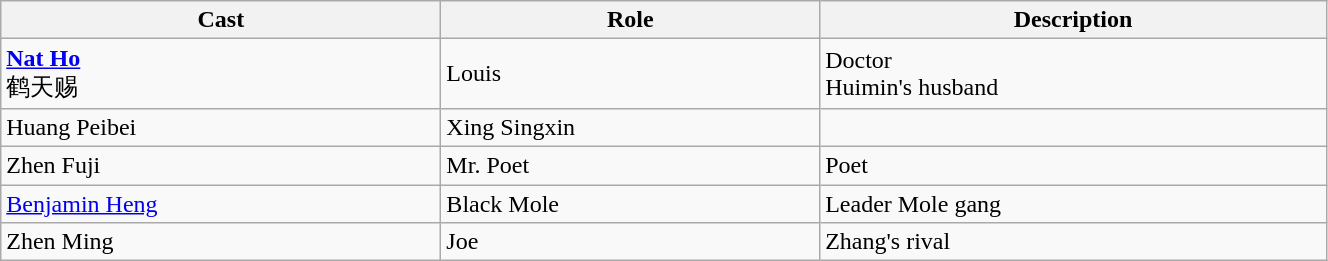<table class="wikitable" style="width:70%;">
<tr>
<th>Cast</th>
<th>Role</th>
<th>Description</th>
</tr>
<tr>
<td><strong><a href='#'>Nat Ho</a></strong> <br> 鹤天赐</td>
<td>Louis</td>
<td>Doctor<br>Huimin's husband</td>
</tr>
<tr>
<td>Huang Peibei</td>
<td>Xing Singxin</td>
<td></td>
</tr>
<tr>
<td>Zhen Fuji</td>
<td>Mr. Poet</td>
<td>Poet</td>
</tr>
<tr>
<td><a href='#'>Benjamin Heng</a></td>
<td>Black Mole</td>
<td>Leader Mole gang</td>
</tr>
<tr>
<td>Zhen Ming</td>
<td>Joe</td>
<td>Zhang's rival</td>
</tr>
</table>
